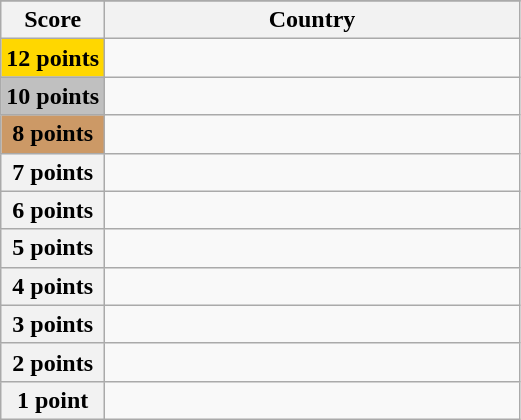<table class="wikitable">
<tr>
</tr>
<tr>
<th scope="col" width="20%">Score</th>
<th scope="col">Country</th>
</tr>
<tr>
<th scope="row" style="background:gold">12 points</th>
<td></td>
</tr>
<tr>
<th scope="row" style="background:silver">10 points</th>
<td></td>
</tr>
<tr>
<th scope="row" style="background:#CC9966">8 points</th>
<td></td>
</tr>
<tr>
<th scope="row">7 points</th>
<td></td>
</tr>
<tr>
<th scope="row">6 points</th>
<td></td>
</tr>
<tr>
<th scope="row">5 points</th>
<td></td>
</tr>
<tr>
<th scope="row">4 points</th>
<td></td>
</tr>
<tr>
<th scope="row">3 points</th>
<td></td>
</tr>
<tr>
<th scope="row">2 points</th>
<td></td>
</tr>
<tr>
<th scope="row">1 point</th>
<td></td>
</tr>
</table>
